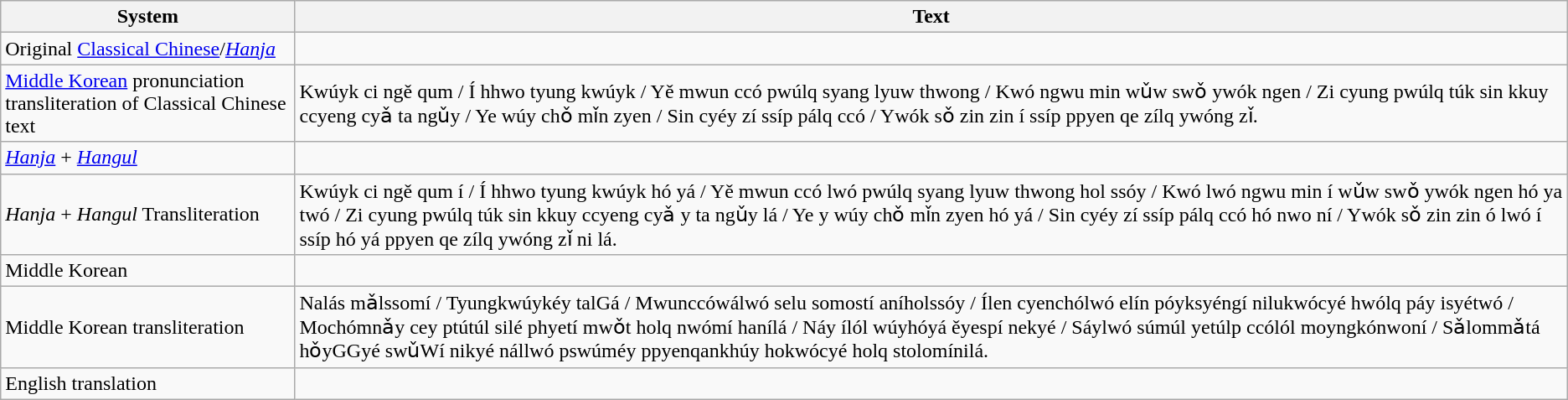<table class="wikitable">
<tr>
<th>System</th>
<th>Text</th>
</tr>
<tr>
<td>Original <a href='#'>Classical Chinese</a>/<em><a href='#'>Hanja</a></em></td>
<td></td>
</tr>
<tr>
<td><a href='#'>Middle Korean</a> pronunciation transliteration of Classical Chinese text</td>
<td>Kwúyk ci ngě qum / Í hhwo tyung kwúyk / Yě mwun ccó pwúlq syang lyuw thwong / Kwó ngwu min wǔw swǒ ywók ngen / Zi cyung pwúlq túk sin kkuy ccyeng cyǎ ta ngǔy / Ye wúy chǒ mǐn zyen / Sin cyéy zí ssíp pálq ccó / Ywók sǒ zin zin í ssíp ppyen qe zílq ywóng zǐ.</td>
</tr>
<tr>
<td><em><a href='#'>Hanja</a></em> + <em><a href='#'>Hangul</a></em></td>
<td></td>
</tr>
<tr>
<td><em>Hanja</em> + <em>Hangul</em> Transliteration</td>
<td>Kwúyk ci ngě qum í / Í hhwo tyung kwúyk hó yá / Yě mwun ccó lwó pwúlq syang lyuw thwong hol ssóy / Kwó lwó ngwu min í wǔw swǒ ywók ngen hó ya twó / Zi cyung pwúlq túk sin kkuy ccyeng cyǎ y ta ngǔy lá / Ye y wúy chǒ mǐn zyen hó yá / Sin cyéy zí ssíp pálq ccó hó nwo ní / Ywók sǒ zin zin ó lwó í ssíp hó yá ppyen qe zílq ywóng zǐ ni lá.</td>
</tr>
<tr>
<td>Middle Korean</td>
<td></td>
</tr>
<tr>
<td>Middle Korean transliteration</td>
<td>Nalás mǎlssomí / Tyungkwúykéy talGá / Mwunccówálwó selu somostí aníholssóy / Ílen cyenchólwó elín póyksyéngí nilukwócyé hwólq páy isyétwó / Mochómnǎy cey ptútúl silé phyetí mwǒt holq nwómí hanílá / Náy ílól wúyhóyá ěyespí nekyé / Sáylwó súmúl yetúlp ccólól moyngkónwoní / Sǎlommǎtá hǒyGGyé swǔWí nikyé nállwó pswúméy ppyenqankhúy hokwócyé holq stolomínilá.</td>
</tr>
<tr>
<td>English translation</td>
<td></td>
</tr>
</table>
